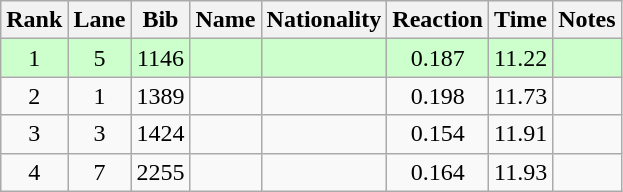<table class="wikitable sortable" style="text-align:center">
<tr>
<th>Rank</th>
<th>Lane</th>
<th>Bib</th>
<th>Name</th>
<th>Nationality</th>
<th>Reaction</th>
<th>Time</th>
<th>Notes</th>
</tr>
<tr bgcolor=ccffcc>
<td>1</td>
<td>5</td>
<td>1146</td>
<td align=left></td>
<td align=left></td>
<td>0.187</td>
<td>11.22</td>
<td><strong></strong></td>
</tr>
<tr>
<td>2</td>
<td>1</td>
<td>1389</td>
<td align=left></td>
<td align=left></td>
<td>0.198</td>
<td>11.73</td>
<td></td>
</tr>
<tr>
<td>3</td>
<td>3</td>
<td>1424</td>
<td align=left></td>
<td align=left></td>
<td>0.154</td>
<td>11.91</td>
<td></td>
</tr>
<tr>
<td>4</td>
<td>7</td>
<td>2255</td>
<td align=left></td>
<td align=left></td>
<td>0.164</td>
<td>11.93</td>
<td></td>
</tr>
</table>
